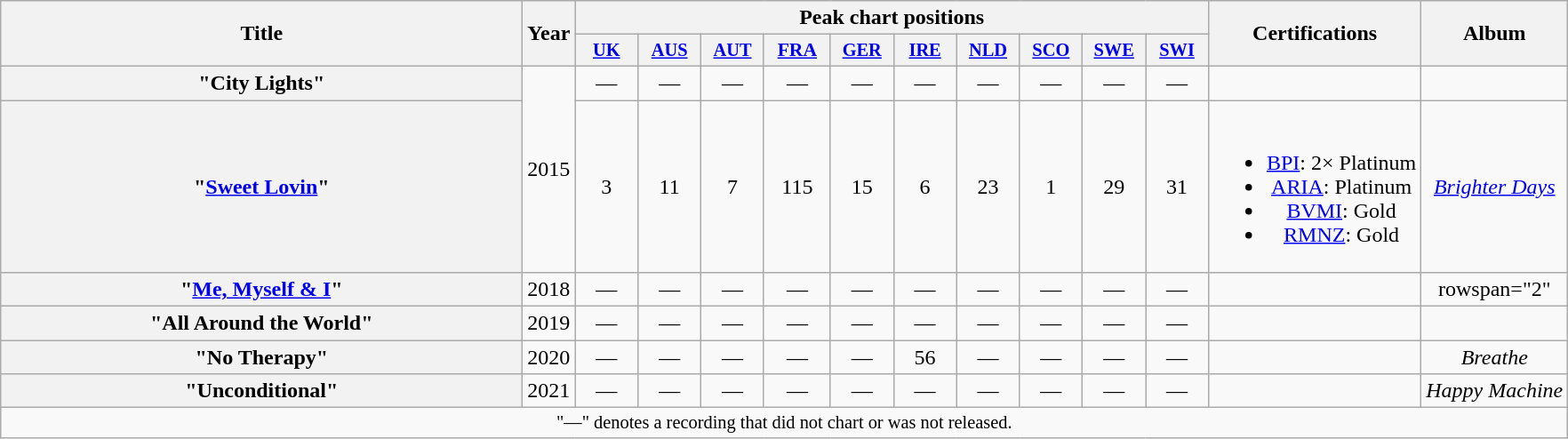<table class="wikitable plainrowheaders" style="text-align:center;">
<tr>
<th scope="col" rowspan="2" style="width:24em;">Title</th>
<th scope="col" rowspan="2" style="width:1em;">Year</th>
<th scope="col" colspan="10">Peak chart positions</th>
<th scope="col" rowspan="2">Certifications</th>
<th scope="col" rowspan="2">Album</th>
</tr>
<tr>
<th scope="col" style="width:3em;font-size:85%;"><a href='#'>UK</a></th>
<th scope="col" style="width:3em;font-size:85%;"><a href='#'>AUS</a></th>
<th scope="col" style="width:3em;font-size:85%;"><a href='#'>AUT</a></th>
<th scope="col" style="width:3em;font-size:90%;"><a href='#'>FRA</a></th>
<th scope="col" style="width:3em;font-size:85%;"><a href='#'>GER</a></th>
<th scope="col" style="width:3em;font-size:85%;"><a href='#'>IRE</a></th>
<th scope="col" style="width:3em;font-size:85%;"><a href='#'>NLD</a></th>
<th scope="col" style="width:3em;font-size:85%;"><a href='#'>SCO</a></th>
<th scope="col" style="width:3em;font-size:85%;"><a href='#'>SWE</a></th>
<th scope="col" style="width:3em;font-size:85%;"><a href='#'>SWI</a></th>
</tr>
<tr>
<th scope="row">"City Lights"<br></th>
<td rowspan="2">2015</td>
<td>—</td>
<td>—</td>
<td>—</td>
<td>—</td>
<td>—</td>
<td>—</td>
<td>—</td>
<td>—</td>
<td>—</td>
<td>—</td>
<td></td>
<td></td>
</tr>
<tr>
<th scope="row">"<a href='#'>Sweet Lovin</a>"<br></th>
<td>3</td>
<td>11</td>
<td>7</td>
<td>115</td>
<td>15</td>
<td>6</td>
<td>23</td>
<td>1</td>
<td>29</td>
<td>31</td>
<td><br><ul><li><a href='#'>BPI</a>: 2× Platinum</li><li><a href='#'>ARIA</a>: Platinum</li><li><a href='#'>BVMI</a>: Gold</li><li><a href='#'>RMNZ</a>: Gold</li></ul></td>
<td><em><a href='#'>Brighter Days</a></em></td>
</tr>
<tr>
<th scope="row">"<a href='#'>Me, Myself & I</a>"<br></th>
<td>2018</td>
<td>—</td>
<td>—</td>
<td>—</td>
<td>—</td>
<td>—</td>
<td>—</td>
<td>—</td>
<td>—</td>
<td>—</td>
<td>—</td>
<td></td>
<td>rowspan="2" </td>
</tr>
<tr>
<th scope="row">"All Around the World" <br></th>
<td>2019</td>
<td>—</td>
<td>—</td>
<td>—</td>
<td>—</td>
<td>—</td>
<td>—</td>
<td>—</td>
<td>—</td>
<td>—</td>
<td>—</td>
<td></td>
</tr>
<tr>
<th scope="row">"No Therapy" <br></th>
<td>2020</td>
<td>—</td>
<td>—</td>
<td>—</td>
<td>—</td>
<td>—</td>
<td>56</td>
<td>—</td>
<td>—</td>
<td>—</td>
<td>—</td>
<td></td>
<td><em>Breathe</em></td>
</tr>
<tr>
<th scope="row">"Unconditional" <br></th>
<td>2021</td>
<td>—</td>
<td>—</td>
<td>—</td>
<td>—</td>
<td>—</td>
<td>—</td>
<td>—</td>
<td>—</td>
<td>—</td>
<td>—</td>
<td></td>
<td><em>Happy Machine</em></td>
</tr>
<tr>
<td colspan="14" style="font-size:85%">"—" denotes a recording that did not chart or was not released.</td>
</tr>
</table>
